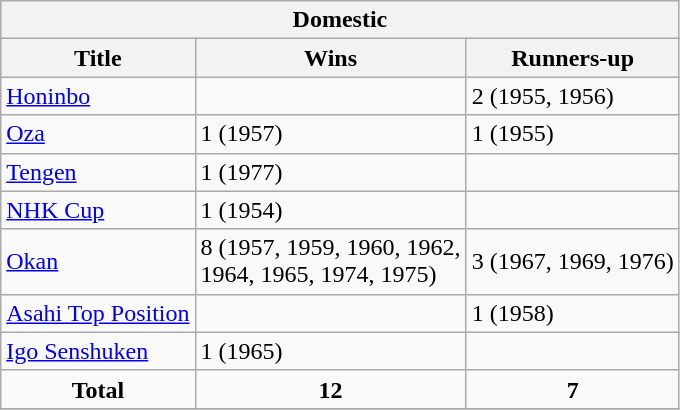<table class="wikitable">
<tr>
<th colspan=3>Domestic</th>
</tr>
<tr>
<th>Title</th>
<th>Wins</th>
<th>Runners-up</th>
</tr>
<tr>
<td><a href='#'>Honinbo</a></td>
<td></td>
<td>2 (1955, 1956)</td>
</tr>
<tr>
<td><a href='#'>Oza</a></td>
<td>1 (1957)</td>
<td>1 (1955)</td>
</tr>
<tr>
<td><a href='#'>Tengen</a></td>
<td>1 (1977)</td>
<td></td>
</tr>
<tr>
<td><a href='#'>NHK Cup</a></td>
<td>1 (1954)</td>
<td></td>
</tr>
<tr>
<td><a href='#'>Okan</a></td>
<td>8 (1957, 1959, 1960, 1962,<br> 1964, 1965, 1974, 1975)</td>
<td>3 (1967, 1969, 1976)</td>
</tr>
<tr>
<td><a href='#'>Asahi Top Position</a></td>
<td></td>
<td>1 (1958)</td>
</tr>
<tr>
<td><a href='#'>Igo Senshuken</a></td>
<td>1 (1965)</td>
<td></td>
</tr>
<tr align="center">
<td><strong>Total</strong></td>
<td><strong>12</strong></td>
<td><strong>7</strong></td>
</tr>
<tr>
</tr>
</table>
